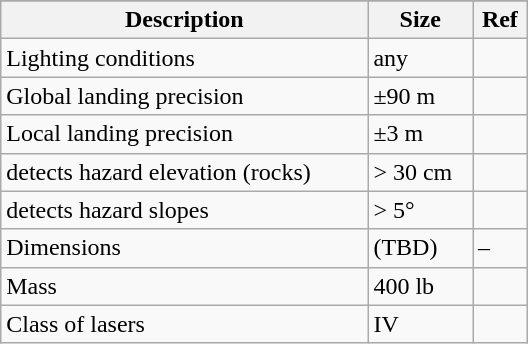<table class="wikitable infobox" style="margin: 0.5em 0 0.5em 1em; width: 22em;">
<tr>
</tr>
<tr>
<th>Description</th>
<th>Size</th>
<th>Ref</th>
</tr>
<tr>
<td>Lighting conditions</td>
<td>any</td>
<td></td>
</tr>
<tr>
<td>Global landing precision</td>
<td>±90 m</td>
<td></td>
</tr>
<tr>
<td>Local landing precision</td>
<td>±3 m</td>
<td></td>
</tr>
<tr>
<td>detects hazard elevation (rocks)</td>
<td>> 30 cm</td>
<td></td>
</tr>
<tr>
<td>detects hazard slopes</td>
<td>> 5°</td>
<td></td>
</tr>
<tr>
<td>Dimensions</td>
<td>(TBD)</td>
<td>–</td>
</tr>
<tr>
<td>Mass</td>
<td>400 lb</td>
<td></td>
</tr>
<tr>
<td>Class of lasers</td>
<td>IV</td>
<td></td>
</tr>
</table>
